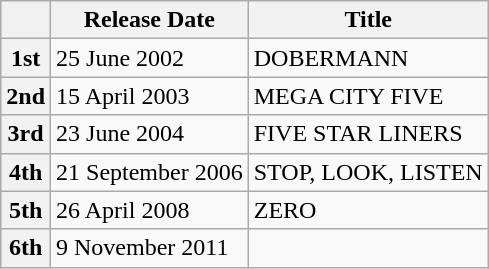<table class="wikitable">
<tr>
<th></th>
<th>Release Date</th>
<th>Title</th>
</tr>
<tr>
<th>1st</th>
<td>25 June 2002</td>
<td>DOBERMANN</td>
</tr>
<tr>
<th>2nd</th>
<td>15 April 2003</td>
<td>MEGA CITY FIVE</td>
</tr>
<tr>
<th>3rd</th>
<td>23 June 2004</td>
<td>FIVE STAR LINERS</td>
</tr>
<tr>
<th>4th</th>
<td>21 September 2006</td>
<td>STOP, LOOK, LISTEN</td>
</tr>
<tr>
<th>5th</th>
<td>26 April 2008</td>
<td>ZERO</td>
</tr>
<tr>
<th>6th</th>
<td>9 November 2011</td>
<td></td>
</tr>
</table>
